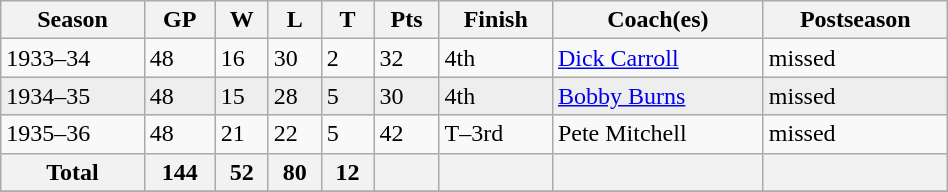<table class="wikitable" width=50%>
<tr>
<th>Season</th>
<th>GP</th>
<th>W</th>
<th>L</th>
<th>T</th>
<th>Pts</th>
<th>Finish</th>
<th>Coach(es)</th>
<th>Postseason</th>
</tr>
<tr>
<td>1933–34</td>
<td>48</td>
<td>16</td>
<td>30</td>
<td>2</td>
<td>32</td>
<td>4th</td>
<td><a href='#'>Dick Carroll</a></td>
<td>missed</td>
</tr>
<tr bgcolor=eeeeee>
<td>1934–35</td>
<td>48</td>
<td>15</td>
<td>28</td>
<td>5</td>
<td>30</td>
<td>4th</td>
<td><a href='#'>Bobby Burns</a></td>
<td>missed</td>
</tr>
<tr>
<td>1935–36</td>
<td>48</td>
<td>21</td>
<td>22</td>
<td>5</td>
<td>42</td>
<td>T–3rd</td>
<td>Pete Mitchell</td>
<td>missed</td>
</tr>
<tr>
<th>Total</th>
<th>144</th>
<th>52</th>
<th>80</th>
<th>12</th>
<th></th>
<th></th>
<th></th>
<th></th>
</tr>
<tr>
</tr>
</table>
